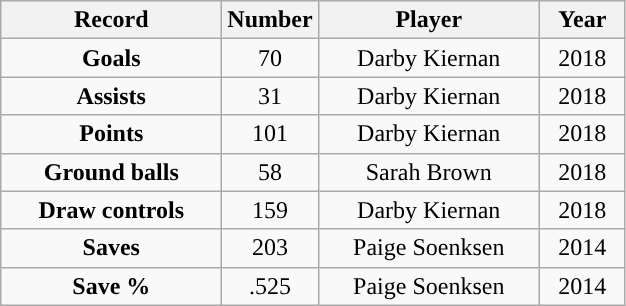<table class="wikitable">
<tr>
<th style="width:140px; ">Record</th>
<th style="width:35px; ">Number</th>
<th style="width:140px; ">Player</th>
<th style="width:50px; ">Year</th>
</tr>
<tr style="text-align:center;">
<td><strong>Goals</strong></td>
<td>70</td>
<td>Darby Kiernan</td>
<td>2018</td>
</tr>
<tr style="text-align:center;">
<td><strong>Assists</strong></td>
<td>31</td>
<td>Darby Kiernan</td>
<td>2018</td>
</tr>
<tr style="text-align:center;">
<td><strong>Points</strong></td>
<td>101</td>
<td>Darby Kiernan</td>
<td>2018</td>
</tr>
<tr style="text-align:center;">
<td><strong>Ground balls</strong></td>
<td>58</td>
<td>Sarah Brown</td>
<td>2018</td>
</tr>
<tr style="text-align:center;">
<td><strong>Draw controls</strong></td>
<td>159</td>
<td>Darby Kiernan</td>
<td>2018</td>
</tr>
<tr style="text-align:center;">
<td><strong>Saves</strong></td>
<td>203</td>
<td>Paige Soenksen</td>
<td>2014</td>
</tr>
<tr style="text-align:center;">
<td><strong>Save %</strong></td>
<td>.525</td>
<td>Paige Soenksen</td>
<td>2014</td>
</tr>
</table>
